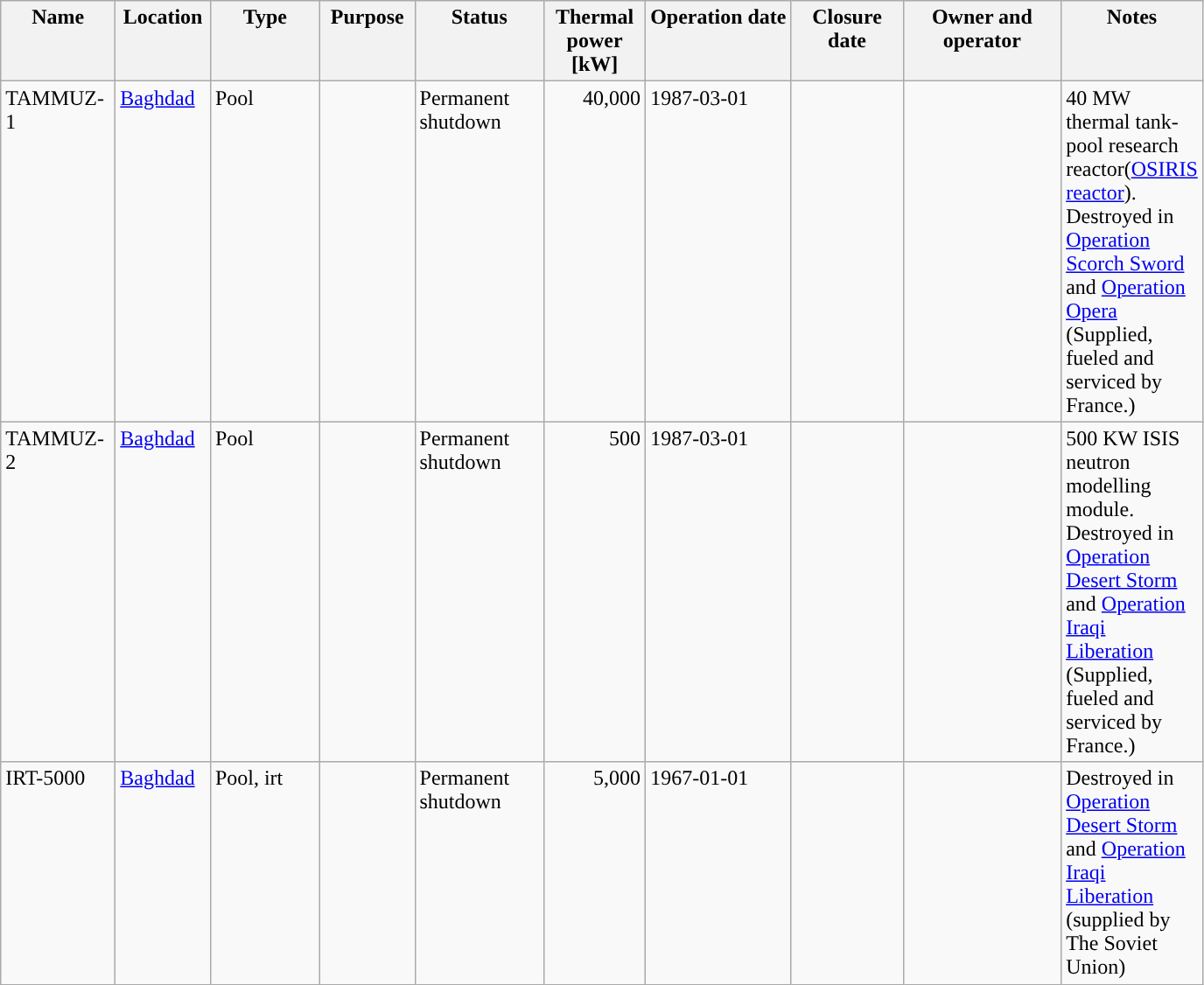<table class="wikitable" >
<tr valign="top">
<th width="80">Name</th>
<th width="65">Location</th>
<th width="76">Type</th>
<th width="65">Purpose</th>
<th width="91">Status</th>
<th width="70“">Thermal power [kW]</th>
<th width=„67“>Operation date</th>
<th width="78“">Closure date</th>
<th width="113“">Owner and operator</th>
<th width="65">Notes</th>
</tr>
<tr valign="top">
<td>TAMMUZ-1</td>
<td><a href='#'>Baghdad</a></td>
<td>Pool</td>
<td></td>
<td>Permanent shutdown</td>
<td align="right">40,000</td>
<td>1987-03-01</td>
<td></td>
<td></td>
<td>40 MW thermal tank-pool research reactor(<a href='#'>OSIRIS reactor</a>). Destroyed in <a href='#'>Operation Scorch Sword</a> and <a href='#'>Operation Opera</a> (Supplied, fueled and serviced by France.)</td>
</tr>
<tr valign="top">
<td>TAMMUZ-2</td>
<td><a href='#'>Baghdad</a></td>
<td>Pool</td>
<td></td>
<td>Permanent shutdown</td>
<td align="right">500</td>
<td>1987-03-01</td>
<td></td>
<td></td>
<td>500 KW ISIS neutron modelling module. Destroyed in <a href='#'>Operation Desert Storm</a> and <a href='#'>Operation Iraqi Liberation</a> (Supplied, fueled and serviced by France.)</td>
</tr>
<tr valign="top">
<td>IRT-5000</td>
<td><a href='#'>Baghdad</a></td>
<td>Pool, irt</td>
<td></td>
<td>Permanent shutdown</td>
<td align="right">5,000</td>
<td>1967-01-01</td>
<td></td>
<td></td>
<td>Destroyed in <a href='#'>Operation Desert Storm</a> and <a href='#'>Operation Iraqi Liberation</a> (supplied by The Soviet Union)</td>
</tr>
</table>
